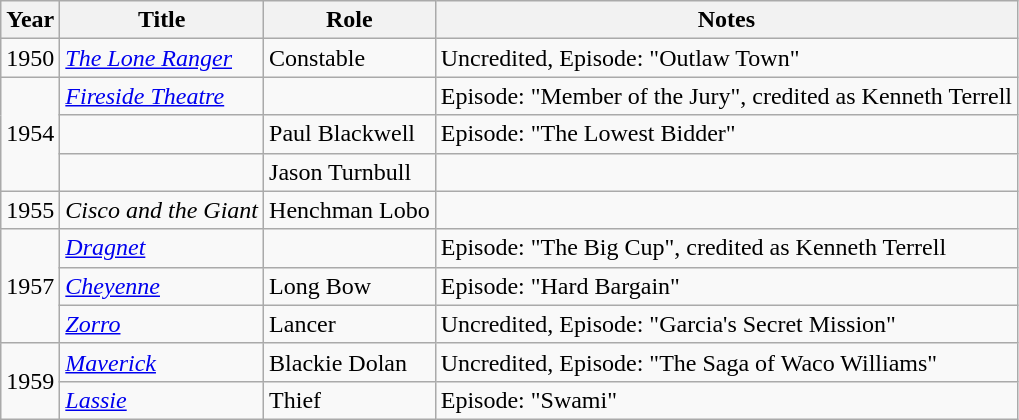<table class="wikitable sortable">
<tr>
<th>Year</th>
<th>Title</th>
<th>Role</th>
<th class="unsortable">Notes</th>
</tr>
<tr>
<td>1950</td>
<td><em><a href='#'>The Lone Ranger</a></em></td>
<td>Constable</td>
<td>Uncredited, Episode: "Outlaw Town"</td>
</tr>
<tr>
<td rowspan="3">1954</td>
<td><em><a href='#'>Fireside Theatre</a></em></td>
<td></td>
<td>Episode: "Member of the Jury", credited as Kenneth Terrell</td>
</tr>
<tr>
<td><em></em></td>
<td>Paul Blackwell</td>
<td>Episode: "The Lowest Bidder"</td>
</tr>
<tr>
<td><em></em></td>
<td>Jason Turnbull</td>
<td></td>
</tr>
<tr>
<td>1955</td>
<td><em>Cisco and the Giant</em></td>
<td>Henchman Lobo</td>
<td></td>
</tr>
<tr>
<td rowspan="3">1957</td>
<td><em><a href='#'>Dragnet</a></em></td>
<td></td>
<td>Episode: "The Big Cup", credited as Kenneth Terrell</td>
</tr>
<tr>
<td><em><a href='#'>Cheyenne</a></em></td>
<td>Long Bow</td>
<td>Episode: "Hard Bargain"</td>
</tr>
<tr>
<td><em><a href='#'>Zorro</a></em></td>
<td>Lancer</td>
<td>Uncredited, Episode: "Garcia's Secret Mission"</td>
</tr>
<tr>
<td rowspan="2">1959</td>
<td><em><a href='#'>Maverick</a></em></td>
<td>Blackie Dolan</td>
<td>Uncredited, Episode: "The Saga of Waco Williams"</td>
</tr>
<tr>
<td><em><a href='#'>Lassie</a></em></td>
<td>Thief</td>
<td>Episode: "Swami"</td>
</tr>
</table>
